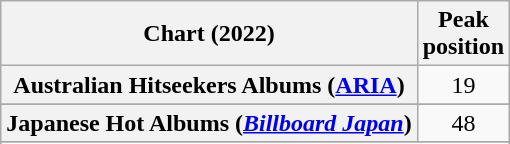<table class="wikitable sortable plainrowheaders" style="text-align:center">
<tr>
<th scope="col">Chart (2022)</th>
<th scope="col">Peak<br>position</th>
</tr>
<tr>
<th scope="row">Australian Hitseekers Albums (<a href='#'>ARIA</a>)</th>
<td>19</td>
</tr>
<tr>
</tr>
<tr>
</tr>
<tr>
</tr>
<tr>
</tr>
<tr>
</tr>
<tr>
</tr>
<tr>
</tr>
<tr>
<th scope="row">Japanese Hot Albums (<em><a href='#'>Billboard Japan</a></em>)</th>
<td>48</td>
</tr>
<tr>
</tr>
<tr>
</tr>
<tr>
</tr>
<tr>
</tr>
<tr>
</tr>
<tr>
</tr>
<tr>
</tr>
</table>
